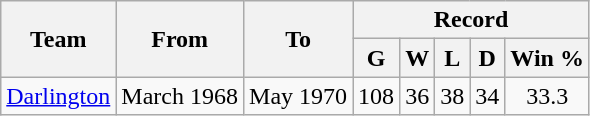<table class="wikitable" style="text-align: center">
<tr>
<th rowspan="2">Team</th>
<th rowspan="2">From</th>
<th rowspan="2">To</th>
<th colspan="5">Record</th>
</tr>
<tr>
<th>G</th>
<th>W</th>
<th>L</th>
<th>D</th>
<th>Win %</th>
</tr>
<tr>
<td align = left><a href='#'>Darlington</a></td>
<td align = left>March 1968</td>
<td align = left>May 1970</td>
<td>108</td>
<td>36</td>
<td>38</td>
<td>34</td>
<td>33.3</td>
</tr>
</table>
